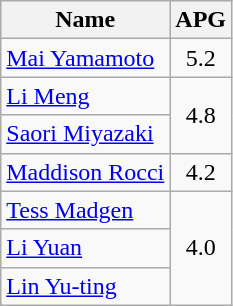<table class=wikitable>
<tr>
<th>Name</th>
<th>APG</th>
</tr>
<tr>
<td> <a href='#'>Mai Yamamoto</a></td>
<td align=center>5.2</td>
</tr>
<tr>
<td> <a href='#'>Li Meng</a></td>
<td align=center rowspan=2>4.8</td>
</tr>
<tr>
<td> <a href='#'>Saori Miyazaki</a></td>
</tr>
<tr>
<td> <a href='#'>Maddison Rocci</a></td>
<td align=center>4.2</td>
</tr>
<tr>
<td> <a href='#'>Tess Madgen</a></td>
<td align=center rowspan=3>4.0</td>
</tr>
<tr>
<td> <a href='#'>Li Yuan</a></td>
</tr>
<tr>
<td> <a href='#'>Lin Yu-ting</a></td>
</tr>
</table>
